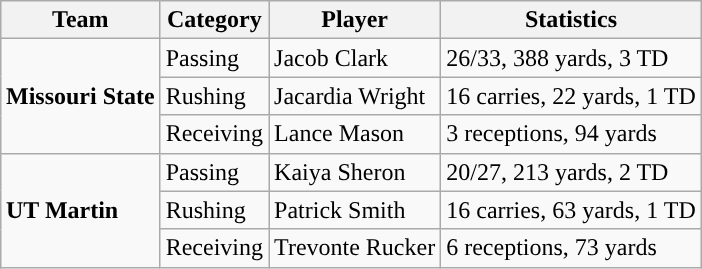<table class="wikitable" style="float: right;">
<tr>
<th>Team</th>
<th>Category</th>
<th>Player</th>
<th>Statistics</th>
</tr>
<tr>
<td rowspan=3><strong>Missouri State</strong></td>
<td>Passing</td>
<td>Jacob Clark</td>
<td>26/33, 388 yards, 3 TD</td>
</tr>
<tr>
<td>Rushing</td>
<td>Jacardia Wright</td>
<td>16 carries, 22 yards, 1 TD</td>
</tr>
<tr>
<td>Receiving</td>
<td>Lance Mason</td>
<td>3 receptions, 94 yards</td>
</tr>
<tr>
<td rowspan=3><strong>UT Martin</strong></td>
<td>Passing</td>
<td>Kaiya Sheron</td>
<td>20/27, 213 yards, 2 TD</td>
</tr>
<tr>
<td>Rushing</td>
<td>Patrick Smith</td>
<td>16 carries, 63 yards, 1 TD</td>
</tr>
<tr>
<td>Receiving</td>
<td>Trevonte Rucker</td>
<td>6 receptions, 73 yards</td>
</tr>
</table>
